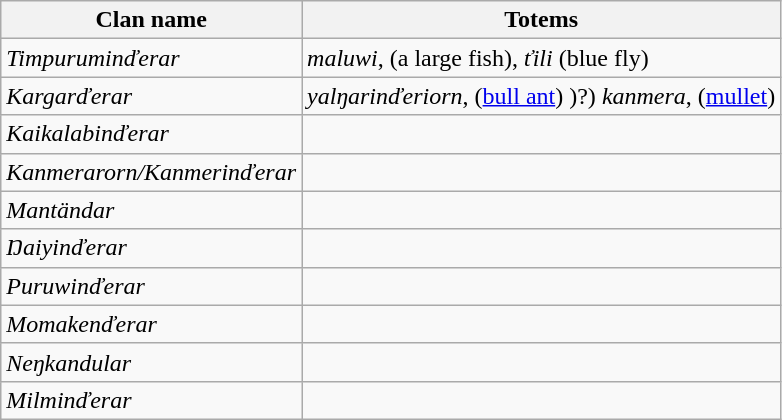<table class="wikitable">
<tr>
<th>Clan name</th>
<th>Totems</th>
</tr>
<tr>
<td rowspan=1><em>Timpuruminďerar</em></td>
<td><em>maluwi</em>, (a large fish), <em>ťili</em> (blue fly)</td>
</tr>
<tr>
<td rowspan=1><em>Kargarďerar</em></td>
<td><em>yalŋarinďeriorn</em>, (<a href='#'>bull ant</a>) )?) <em>kanmera</em>, (<a href='#'>mullet</a>)</td>
</tr>
<tr>
<td rowspan=1><em>Kaikalabinďerar</em></td>
<td></td>
</tr>
<tr>
<td rowspan=1><em>Kanmerarorn/Kanmerinďerar</em></td>
<td></td>
</tr>
<tr>
<td rowspan=1><em>Mantändar</em></td>
<td></td>
</tr>
<tr>
<td rowspan=1><em>Ŋaiyinďerar</em></td>
<td></td>
</tr>
<tr>
<td rowspan=1><em>Puruwinďerar</em></td>
<td></td>
</tr>
<tr>
<td rowspan=1><em>Momakenďerar</em></td>
<td></td>
</tr>
<tr>
<td rowspan=1><em>Neŋkandular</em></td>
<td></td>
</tr>
<tr>
<td rowspan=1><em>Milminďerar</em></td>
<td></td>
</tr>
</table>
